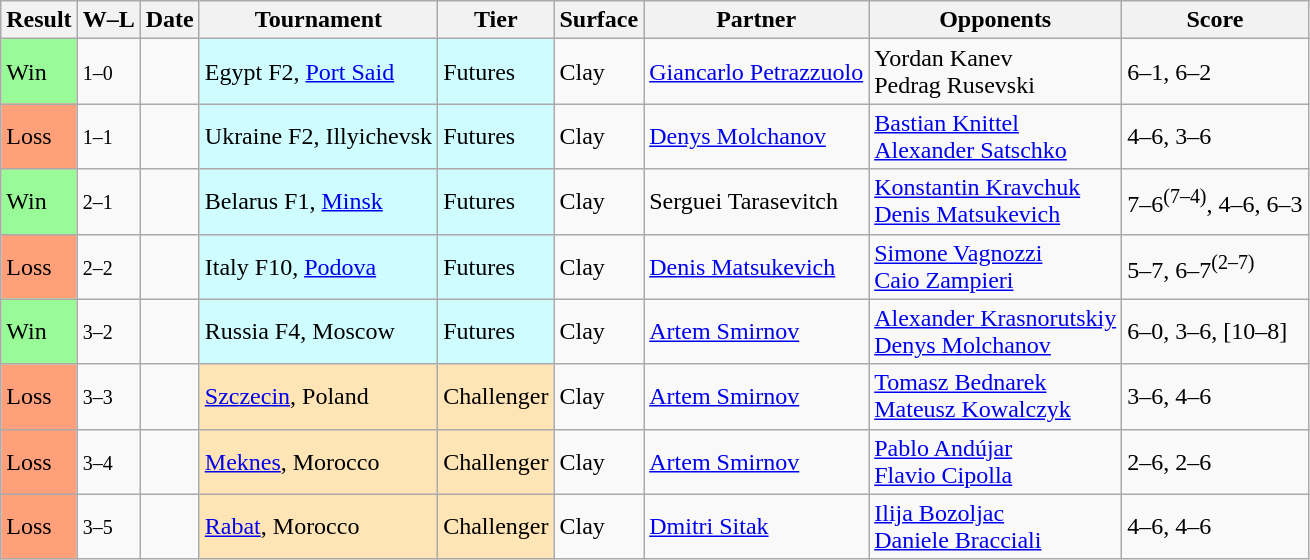<table class="sortable wikitable">
<tr>
<th>Result</th>
<th class=unsortable>W–L</th>
<th>Date</th>
<th>Tournament</th>
<th>Tier</th>
<th>Surface</th>
<th>Partner</th>
<th>Opponents</th>
<th class=unsortable>Score</th>
</tr>
<tr>
<td bgcolor=98FB98>Win</td>
<td><small>1–0</small></td>
<td></td>
<td style=background:#cffcff>Egypt F2, <a href='#'>Port Said</a></td>
<td style=background:#cffcff>Futures</td>
<td>Clay</td>
<td> <a href='#'>Giancarlo Petrazzuolo</a></td>
<td> Yordan Kanev <br> Pedrag Rusevski</td>
<td>6–1, 6–2</td>
</tr>
<tr>
<td bgcolor=FFA07A>Loss</td>
<td><small>1–1</small></td>
<td></td>
<td style=background:#cffcff>Ukraine F2, Illyichevsk</td>
<td style=background:#cffcff>Futures</td>
<td>Clay</td>
<td> <a href='#'>Denys Molchanov</a></td>
<td> <a href='#'>Bastian Knittel</a> <br> <a href='#'>Alexander Satschko</a></td>
<td>4–6, 3–6</td>
</tr>
<tr>
<td bgcolor=98FB98>Win</td>
<td><small>2–1</small></td>
<td></td>
<td style=background:#cffcff>Belarus F1, <a href='#'>Minsk</a></td>
<td style=background:#cffcff>Futures</td>
<td>Clay</td>
<td> Serguei Tarasevitch</td>
<td> <a href='#'>Konstantin Kravchuk</a> <br> <a href='#'>Denis Matsukevich</a></td>
<td>7–6<sup>(7–4)</sup>, 4–6, 6–3</td>
</tr>
<tr>
<td bgcolor=FFA07A>Loss</td>
<td><small>2–2</small></td>
<td></td>
<td style=background:#cffcff>Italy F10, <a href='#'>Podova</a></td>
<td style=background:#cffcff>Futures</td>
<td>Clay</td>
<td> <a href='#'>Denis Matsukevich</a></td>
<td> <a href='#'>Simone Vagnozzi</a> <br> <a href='#'>Caio Zampieri</a></td>
<td>5–7, 6–7<sup>(2–7)</sup></td>
</tr>
<tr>
<td bgcolor=98FB98>Win</td>
<td><small>3–2</small></td>
<td></td>
<td style=background:#cffcff>Russia F4, Moscow</td>
<td style=background:#cffcff>Futures</td>
<td>Clay</td>
<td> <a href='#'>Artem Smirnov</a></td>
<td> <a href='#'>Alexander Krasnorutskiy</a> <br> <a href='#'>Denys Molchanov</a></td>
<td>6–0, 3–6, [10–8]</td>
</tr>
<tr>
<td bgcolor=FFA07A>Loss</td>
<td><small>3–3</small></td>
<td></td>
<td style=background:moccasin><a href='#'>Szczecin</a>, Poland</td>
<td style=background:moccasin>Challenger</td>
<td>Clay</td>
<td> <a href='#'>Artem Smirnov</a></td>
<td> <a href='#'>Tomasz Bednarek</a> <br> <a href='#'>Mateusz Kowalczyk</a></td>
<td>3–6, 4–6</td>
</tr>
<tr>
<td bgcolor=FFA07A>Loss</td>
<td><small>3–4</small></td>
<td></td>
<td style=background:moccasin><a href='#'>Meknes</a>, Morocco</td>
<td style=background:moccasin>Challenger</td>
<td>Clay</td>
<td> <a href='#'>Artem Smirnov</a></td>
<td> <a href='#'>Pablo Andújar</a> <br> <a href='#'>Flavio Cipolla</a></td>
<td>2–6, 2–6</td>
</tr>
<tr>
<td bgcolor=FFA07A>Loss</td>
<td><small>3–5</small></td>
<td></td>
<td style=background:moccasin><a href='#'>Rabat</a>, Morocco</td>
<td style=background:moccasin>Challenger</td>
<td>Clay</td>
<td> <a href='#'>Dmitri Sitak</a></td>
<td> <a href='#'>Ilija Bozoljac</a> <br> <a href='#'>Daniele Bracciali</a></td>
<td>4–6, 4–6</td>
</tr>
</table>
